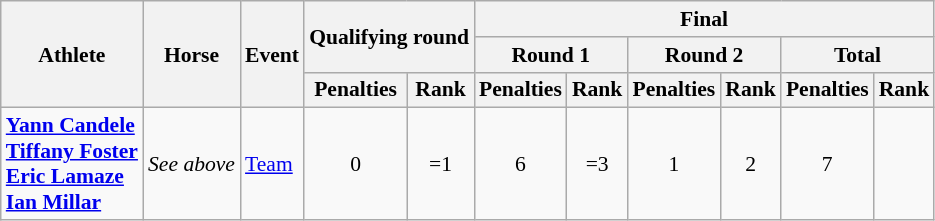<table class=wikitable style="font-size:90%">
<tr>
<th rowspan=3>Athlete</th>
<th rowspan=3>Horse</th>
<th rowspan=3>Event</th>
<th colspan=2 rowspan=2>Qualifying round</th>
<th colspan="8">Final</th>
</tr>
<tr>
<th colspan=2>Round 1</th>
<th colspan=2>Round 2</th>
<th colspan=2>Total</th>
</tr>
<tr>
<th>Penalties</th>
<th>Rank</th>
<th>Penalties</th>
<th>Rank</th>
<th>Penalties</th>
<th>Rank</th>
<th>Penalties</th>
<th>Rank</th>
</tr>
<tr align=center>
<td align=left><strong><a href='#'>Yann Candele</a><br><a href='#'>Tiffany Foster</a><br><a href='#'>Eric Lamaze</a><br><a href='#'>Ian Millar</a></strong></td>
<td align=left><em>See above</em></td>
<td align=left><a href='#'>Team</a></td>
<td>0</td>
<td>=1</td>
<td>6</td>
<td>=3</td>
<td>1</td>
<td>2</td>
<td>7</td>
<td></td>
</tr>
</table>
